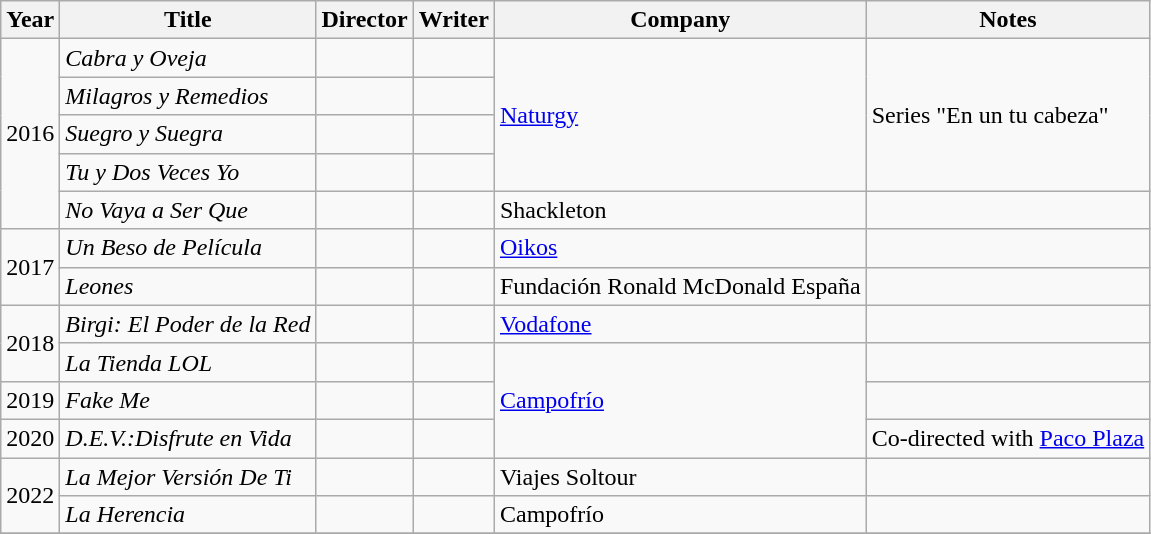<table class="wikitable sortable">
<tr>
<th>Year</th>
<th>Title</th>
<th>Director</th>
<th>Writer</th>
<th>Company</th>
<th>Notes</th>
</tr>
<tr>
<td rowspan=5>2016</td>
<td><em>Cabra y Oveja</em></td>
<td></td>
<td></td>
<td rowspan=4><a href='#'>Naturgy</a></td>
<td rowspan=4>Series "En un tu cabeza"</td>
</tr>
<tr>
<td><em>Milagros y Remedios</em></td>
<td></td>
<td></td>
</tr>
<tr>
<td><em>Suegro y Suegra</em></td>
<td></td>
<td></td>
</tr>
<tr>
<td><em>Tu y Dos Veces Yo</em></td>
<td></td>
<td></td>
</tr>
<tr>
<td><em>No Vaya a Ser Que</em></td>
<td></td>
<td></td>
<td>Shackleton</td>
<td></td>
</tr>
<tr>
<td rowspan=2>2017</td>
<td><em>Un Beso de Película</em></td>
<td></td>
<td></td>
<td><a href='#'>Oikos</a></td>
<td></td>
</tr>
<tr>
<td><em>Leones</em></td>
<td></td>
<td></td>
<td>Fundación Ronald McDonald España</td>
<td></td>
</tr>
<tr>
<td rowspan=2>2018</td>
<td><em>Birgi: El Poder de la Red</em></td>
<td></td>
<td></td>
<td><a href='#'>Vodafone</a></td>
<td></td>
</tr>
<tr>
<td><em>La Tienda LOL</em></td>
<td></td>
<td></td>
<td rowspan=3><a href='#'>Campofrío</a></td>
<td></td>
</tr>
<tr>
<td>2019</td>
<td><em>Fake Me</em></td>
<td></td>
<td></td>
<td></td>
</tr>
<tr>
<td>2020</td>
<td><em>D.E.V.:Disfrute en Vida</em></td>
<td></td>
<td></td>
<td>Co-directed with <a href='#'>Paco Plaza</a></td>
</tr>
<tr>
<td rowspan=2>2022</td>
<td><em>La Mejor Versión De Ti</em></td>
<td></td>
<td></td>
<td>Viajes Soltour</td>
<td></td>
</tr>
<tr>
<td><em>La Herencia</em></td>
<td></td>
<td></td>
<td>Campofrío</td>
<td></td>
</tr>
<tr>
</tr>
</table>
